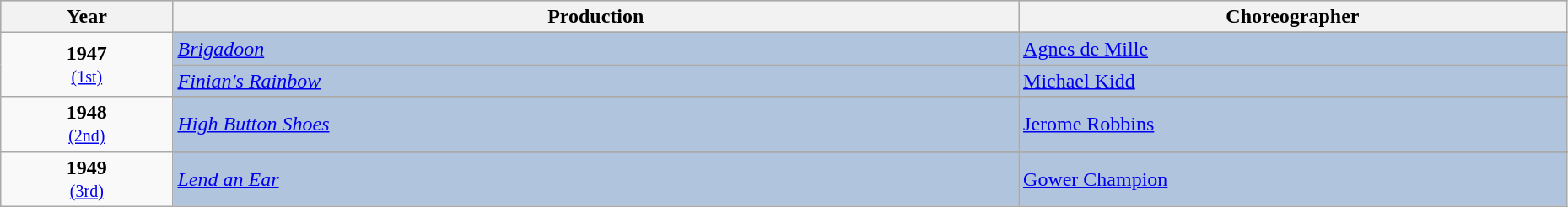<table class="wikitable" style="width:98%;">
<tr style="background:#bebebe;">
<th style="width:11%;">Year</th>
<th style="width:54%;">Production</th>
<th style="width:35%;">Choreographer</th>
</tr>
<tr>
<td rowspan="3" align="center"><strong>1947</strong><br><small><a href='#'>(1st)</a></small></td>
</tr>
<tr style="background:#B0C4DE">
<td><em><a href='#'>Brigadoon</a></em></td>
<td><a href='#'>Agnes de Mille</a></td>
</tr>
<tr style="background:#B0C4DE">
<td><em><a href='#'>Finian's Rainbow</a></em></td>
<td><a href='#'>Michael Kidd</a></td>
</tr>
<tr>
<td rowspan="2" align="center"><strong>1948</strong><br><small><a href='#'>(2nd)</a></small></td>
</tr>
<tr style="background:#B0C4DE">
<td><em><a href='#'>High Button Shoes</a></em></td>
<td><a href='#'>Jerome Robbins</a></td>
</tr>
<tr>
<td rowspan="2" align="center"><strong>1949</strong><br><small><a href='#'>(3rd)</a></small></td>
</tr>
<tr style="background:#B0C4DE">
<td><em><a href='#'>Lend an Ear</a></em></td>
<td><a href='#'>Gower Champion</a></td>
</tr>
</table>
